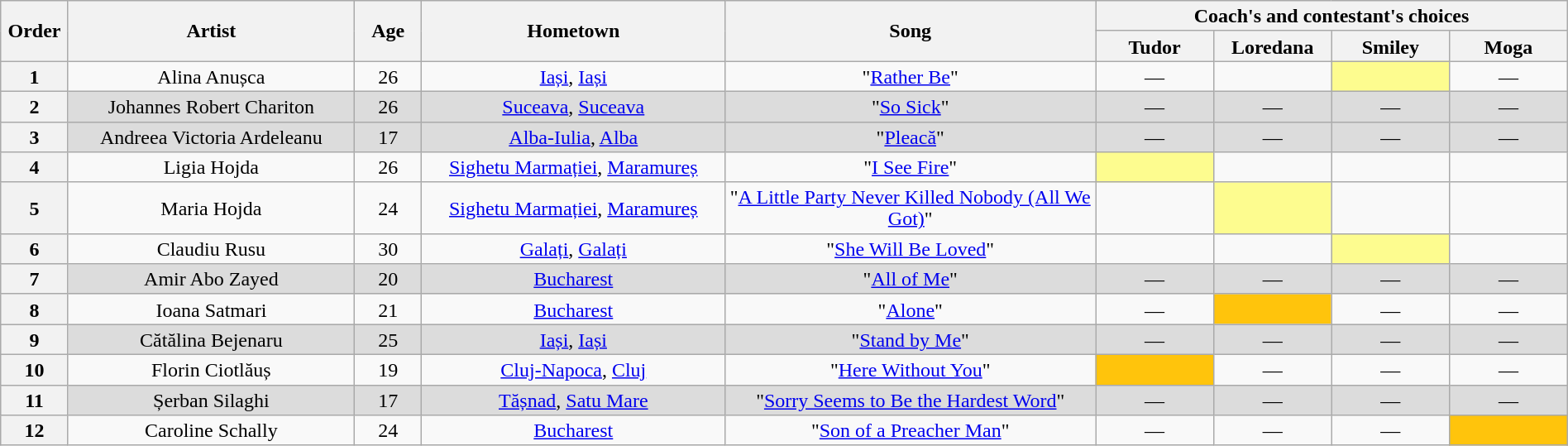<table class="wikitable" style="text-align:center; line-height:17px; width:100%;">
<tr>
<th scope="col" rowspan="2" style="width:04%;">Order</th>
<th scope="col" rowspan="2" style="width:17%;">Artist</th>
<th scope="col" rowspan="2" style="width:04%;">Age</th>
<th scope="col" rowspan="2" style="width:18%;">Hometown</th>
<th scope="col" rowspan="2" style="width:22%;">Song</th>
<th scope="col" colspan="4" style="width:24%;">Coach's and contestant's choices</th>
</tr>
<tr>
<th style="width:07%;">Tudor</th>
<th style="width:07%;">Loredana</th>
<th style="width:07%;">Smiley</th>
<th style="width:07%;">Moga</th>
</tr>
<tr>
<th>1</th>
<td>Alina Anușca</td>
<td>26</td>
<td><a href='#'>Iași</a>, <a href='#'>Iași</a></td>
<td>"<a href='#'>Rather Be</a>"</td>
<td>—</td>
<td><strong></strong></td>
<td style="background:#FDFC8F;"><strong></strong></td>
<td>—</td>
</tr>
<tr style="background:#DCDCDC;">
<th>2</th>
<td>Johannes Robert Chariton</td>
<td>26</td>
<td><a href='#'>Suceava</a>, <a href='#'>Suceava</a></td>
<td>"<a href='#'>So Sick</a>"</td>
<td>—</td>
<td>—</td>
<td>—</td>
<td>—</td>
</tr>
<tr style="background:#DCDCDC;">
<th>3</th>
<td>Andreea Victoria Ardeleanu</td>
<td>17</td>
<td><a href='#'>Alba-Iulia</a>, <a href='#'>Alba</a></td>
<td>"<a href='#'>Pleacă</a>"</td>
<td>—</td>
<td>—</td>
<td>—</td>
<td>—</td>
</tr>
<tr>
<th>4</th>
<td>Ligia Hojda</td>
<td>26</td>
<td><a href='#'>Sighetu Marmației</a>, <a href='#'>Maramureș</a></td>
<td>"<a href='#'>I See Fire</a>"</td>
<td style="background:#FDFC8F;"><strong></strong></td>
<td><strong></strong></td>
<td><strong></strong></td>
<td><strong></strong></td>
</tr>
<tr>
<th>5</th>
<td>Maria Hojda</td>
<td>24</td>
<td><a href='#'>Sighetu Marmației</a>, <a href='#'>Maramureș</a></td>
<td>"<a href='#'>A Little Party Never Killed Nobody (All We Got)</a>"</td>
<td><strong></strong></td>
<td style="background:#FDFC8F;"><strong></strong></td>
<td><strong></strong></td>
<td><strong></strong></td>
</tr>
<tr>
<th>6</th>
<td>Claudiu Rusu</td>
<td>30</td>
<td><a href='#'>Galați</a>, <a href='#'>Galați</a></td>
<td>"<a href='#'>She Will Be Loved</a>"</td>
<td><strong></strong></td>
<td><strong></strong></td>
<td style="background:#FDFC8F;"><strong></strong></td>
<td><strong></strong></td>
</tr>
<tr style="background:#DCDCDC;">
<th>7</th>
<td>Amir Abo Zayed</td>
<td>20</td>
<td><a href='#'>Bucharest</a></td>
<td>"<a href='#'>All of Me</a>"</td>
<td>—</td>
<td>—</td>
<td>—</td>
<td>—</td>
</tr>
<tr>
<th>8</th>
<td>Ioana Satmari</td>
<td>21</td>
<td><a href='#'>Bucharest</a></td>
<td>"<a href='#'>Alone</a>"</td>
<td>—</td>
<td style="background:#FFC40C;"><strong></strong></td>
<td>—</td>
<td>—</td>
</tr>
<tr style="background:#DCDCDC;">
<th>9</th>
<td>Cătălina Bejenaru</td>
<td>25</td>
<td><a href='#'>Iași</a>, <a href='#'>Iași</a></td>
<td>"<a href='#'>Stand by Me</a>"</td>
<td>—</td>
<td>—</td>
<td>—</td>
<td>—</td>
</tr>
<tr>
<th>10</th>
<td>Florin Ciotlăuș</td>
<td>19</td>
<td><a href='#'>Cluj-Napoca</a>, <a href='#'>Cluj</a></td>
<td>"<a href='#'>Here Without You</a>"</td>
<td style="background:#FFC40C;"><strong></strong></td>
<td>—</td>
<td>—</td>
<td>—</td>
</tr>
<tr style="background:#DCDCDC;">
<th>11</th>
<td>Șerban Silaghi</td>
<td>17</td>
<td><a href='#'>Tășnad</a>, <a href='#'>Satu Mare</a></td>
<td>"<a href='#'>Sorry Seems to Be the Hardest Word</a>"</td>
<td>—</td>
<td>—</td>
<td>—</td>
<td>—</td>
</tr>
<tr>
<th>12</th>
<td>Caroline Schally</td>
<td>24</td>
<td><a href='#'>Bucharest</a></td>
<td>"<a href='#'>Son of a Preacher Man</a>"</td>
<td>—</td>
<td>—</td>
<td>—</td>
<td style="background:#FFC40C;"><strong></strong></td>
</tr>
</table>
